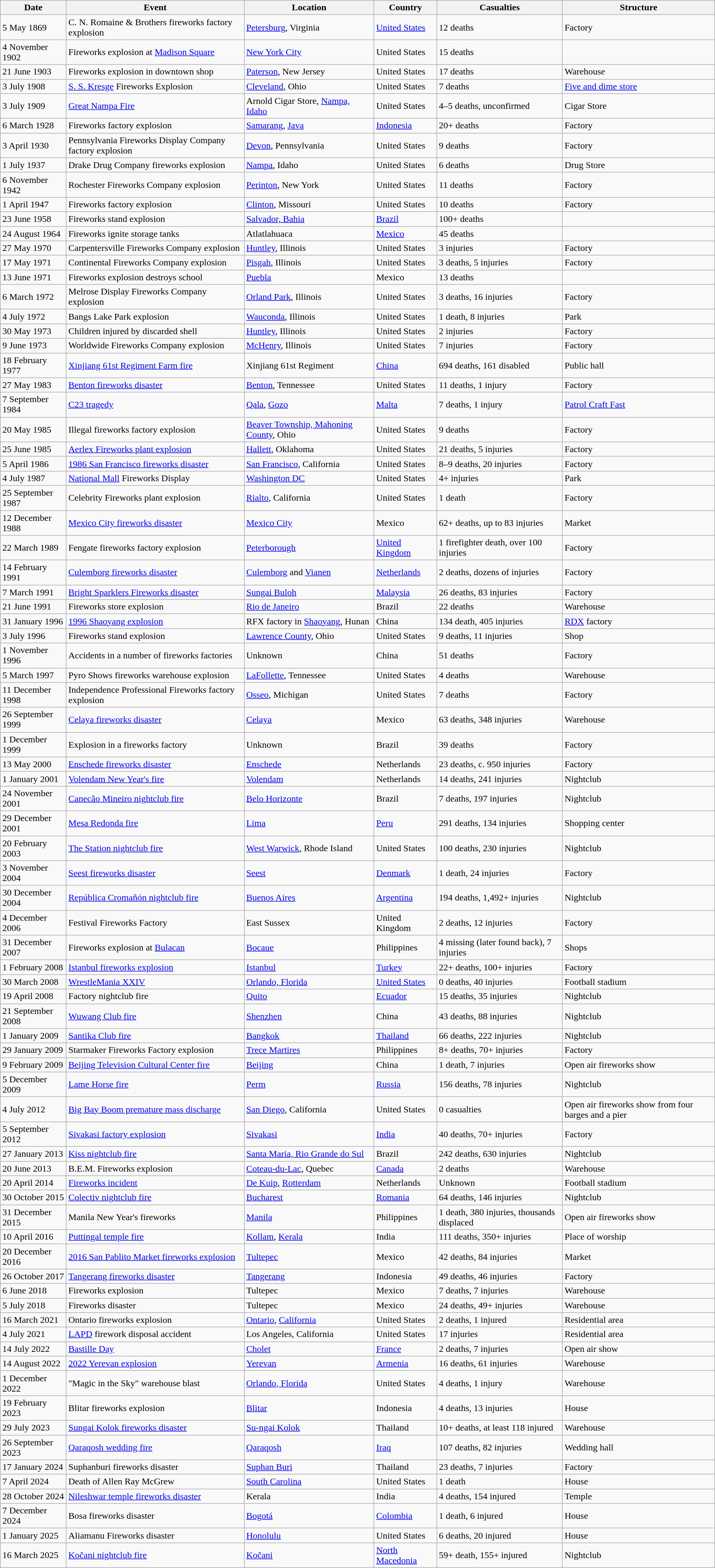<table class="wikitable sortable">
<tr>
<th>Date</th>
<th>Event</th>
<th>Location</th>
<th>Country</th>
<th>Casualties</th>
<th>Structure</th>
</tr>
<tr>
<td>5 May 1869</td>
<td>C. N. Romaine & Brothers fireworks factory explosion</td>
<td><a href='#'>Petersburg</a>, Virginia</td>
<td><a href='#'>United States</a></td>
<td>12 deaths</td>
<td>Factory</td>
</tr>
<tr>
<td>4 November 1902</td>
<td>Fireworks explosion at <a href='#'>Madison Square</a></td>
<td><a href='#'>New York City</a></td>
<td>United States</td>
<td>15 deaths</td>
<td></td>
</tr>
<tr>
<td>21 June 1903</td>
<td>Fireworks explosion in downtown shop</td>
<td><a href='#'>Paterson</a>, New Jersey</td>
<td>United States</td>
<td>17 deaths</td>
<td>Warehouse</td>
</tr>
<tr>
<td>3 July 1908</td>
<td><a href='#'>S. S. Kresge</a> Fireworks Explosion</td>
<td><a href='#'>Cleveland</a>, Ohio</td>
<td>United States</td>
<td>7 deaths</td>
<td><a href='#'>Five and dime store</a></td>
</tr>
<tr>
<td>3 July 1909</td>
<td><a href='#'>Great Nampa Fire</a></td>
<td>Arnold Cigar Store, <a href='#'>Nampa, Idaho</a></td>
<td>United States</td>
<td>4–5 deaths, unconfirmed</td>
<td>Cigar Store</td>
</tr>
<tr>
<td>6 March 1928</td>
<td>Fireworks factory explosion</td>
<td><a href='#'>Samarang</a>, <a href='#'>Java</a></td>
<td><a href='#'>Indonesia</a></td>
<td>20+ deaths</td>
<td>Factory</td>
</tr>
<tr>
<td>3 April 1930</td>
<td>Pennsylvania Fireworks Display Company factory explosion</td>
<td><a href='#'>Devon</a>, Pennsylvania</td>
<td>United States</td>
<td>9 deaths</td>
<td>Factory</td>
</tr>
<tr>
<td>1 July 1937</td>
<td>Drake Drug Company fireworks explosion</td>
<td><a href='#'>Nampa</a>, Idaho</td>
<td>United States</td>
<td>6 deaths</td>
<td>Drug Store</td>
</tr>
<tr>
<td>6 November 1942</td>
<td>Rochester Fireworks Company explosion</td>
<td><a href='#'>Perinton</a>, New York</td>
<td>United States</td>
<td>11 deaths</td>
<td>Factory</td>
</tr>
<tr>
<td>1 April 1947</td>
<td>Fireworks factory explosion</td>
<td><a href='#'>Clinton</a>, Missouri</td>
<td>United States</td>
<td>10 deaths</td>
<td>Factory</td>
</tr>
<tr>
<td>23 June 1958</td>
<td>Fireworks stand explosion</td>
<td><a href='#'>Salvador, Bahia</a></td>
<td><a href='#'>Brazil</a></td>
<td>100+ deaths</td>
<td></td>
</tr>
<tr>
<td>24 August 1964</td>
<td>Fireworks ignite storage tanks</td>
<td>Atlatlahuaca</td>
<td><a href='#'>Mexico</a></td>
<td>45 deaths</td>
<td></td>
</tr>
<tr>
<td>27 May 1970</td>
<td>Carpentersville Fireworks Company explosion</td>
<td><a href='#'>Huntley</a>, Illinois</td>
<td>United States</td>
<td>3 injuries</td>
<td>Factory</td>
</tr>
<tr>
<td>17 May 1971</td>
<td>Continental Fireworks Company explosion</td>
<td><a href='#'>Pisgah</a>, Illinois</td>
<td>United States</td>
<td>3 deaths, 5 injuries</td>
<td>Factory</td>
</tr>
<tr>
<td>13 June 1971</td>
<td>Fireworks explosion destroys school</td>
<td><a href='#'>Puebla</a></td>
<td>Mexico</td>
<td>13 deaths</td>
<td></td>
</tr>
<tr>
<td>6 March 1972</td>
<td>Melrose Display Fireworks Company explosion</td>
<td><a href='#'>Orland Park</a>, Illinois</td>
<td>United States</td>
<td>3 deaths, 16 injuries</td>
<td>Factory</td>
</tr>
<tr>
<td>4 July 1972</td>
<td>Bangs Lake Park explosion</td>
<td><a href='#'>Wauconda</a>, Illinois</td>
<td>United States</td>
<td>1 death, 8 injuries</td>
<td>Park</td>
</tr>
<tr>
<td>30 May 1973</td>
<td>Children injured by discarded shell</td>
<td><a href='#'>Huntley</a>, Illinois</td>
<td>United States</td>
<td>2 injuries</td>
<td>Factory</td>
</tr>
<tr>
<td>9 June 1973</td>
<td>Worldwide Fireworks Company explosion</td>
<td><a href='#'>McHenry</a>, Illinois</td>
<td>United States</td>
<td>7 injuries</td>
<td>Factory</td>
</tr>
<tr>
<td>18 February 1977</td>
<td><a href='#'>Xinjiang 61st Regiment Farm fire</a></td>
<td>Xinjiang 61st Regiment</td>
<td><a href='#'>China</a></td>
<td>694 deaths, 161 disabled</td>
<td>Public hall</td>
</tr>
<tr>
<td>27 May 1983</td>
<td><a href='#'>Benton fireworks disaster</a></td>
<td><a href='#'>Benton</a>, Tennessee</td>
<td>United States</td>
<td>11 deaths, 1 injury</td>
<td>Factory</td>
</tr>
<tr>
<td>7 September 1984</td>
<td><a href='#'>C23 tragedy</a></td>
<td><a href='#'>Qala</a>, <a href='#'>Gozo</a></td>
<td><a href='#'>Malta</a></td>
<td>7 deaths, 1 injury</td>
<td><a href='#'>Patrol Craft Fast</a></td>
</tr>
<tr>
<td>20 May 1985</td>
<td>Illegal fireworks factory explosion</td>
<td><a href='#'>Beaver Township, Mahoning County</a>, Ohio</td>
<td>United States</td>
<td>9 deaths</td>
<td>Factory</td>
</tr>
<tr>
<td>25 June 1985</td>
<td><a href='#'>Aerlex Fireworks plant explosion</a></td>
<td><a href='#'>Hallett</a>, Oklahoma</td>
<td>United States</td>
<td>21 deaths, 5 injuries</td>
<td>Factory</td>
</tr>
<tr>
<td>5 April 1986</td>
<td><a href='#'>1986 San Francisco fireworks disaster</a></td>
<td><a href='#'>San Francisco</a>, California</td>
<td>United States</td>
<td>8–9 deaths, 20 injuries</td>
<td>Factory</td>
</tr>
<tr>
<td>4 July 1987</td>
<td><a href='#'>National Mall</a> Fireworks Display</td>
<td><a href='#'>Washington DC</a></td>
<td>United States</td>
<td>4+ injuries</td>
<td>Park</td>
</tr>
<tr>
<td>25 September 1987</td>
<td>Celebrity Fireworks plant explosion</td>
<td><a href='#'>Rialto</a>, California</td>
<td>United States</td>
<td>1 death</td>
<td>Factory</td>
</tr>
<tr>
<td>12 December 1988</td>
<td><a href='#'>Mexico City fireworks disaster</a></td>
<td><a href='#'>Mexico City</a></td>
<td>Mexico</td>
<td>62+ deaths, up to 83 injuries</td>
<td>Market</td>
</tr>
<tr>
<td>22 March 1989</td>
<td>Fengate fireworks factory explosion</td>
<td><a href='#'>Peterborough</a></td>
<td><a href='#'>United Kingdom</a></td>
<td>1 firefighter death, over 100 injuries</td>
<td>Factory</td>
</tr>
<tr>
<td>14 February 1991</td>
<td><a href='#'>Culemborg fireworks disaster</a></td>
<td><a href='#'>Culemborg</a> and <a href='#'>Vianen</a></td>
<td><a href='#'>Netherlands</a></td>
<td>2 deaths, dozens of injuries</td>
<td>Factory</td>
</tr>
<tr>
<td>7 March 1991</td>
<td><a href='#'>Bright Sparklers Fireworks disaster</a></td>
<td><a href='#'>Sungai Buloh</a></td>
<td><a href='#'>Malaysia</a></td>
<td>26 deaths, 83 injuries</td>
<td>Factory</td>
</tr>
<tr>
<td>21 June 1991</td>
<td>Fireworks store explosion</td>
<td><a href='#'>Rio de Janeiro</a></td>
<td>Brazil</td>
<td>22 deaths</td>
<td>Warehouse</td>
</tr>
<tr>
<td>31 January 1996</td>
<td><a href='#'>1996 Shaoyang explosion</a></td>
<td>RFX factory in <a href='#'>Shaoyang</a>, Hunan</td>
<td>China</td>
<td>134 death, 405 injuries</td>
<td><a href='#'>RDX</a> factory</td>
</tr>
<tr>
<td>3 July 1996</td>
<td>Fireworks stand explosion</td>
<td><a href='#'>Lawrence County</a>, Ohio</td>
<td>United States</td>
<td>9 deaths, 11 injuries</td>
<td>Shop</td>
</tr>
<tr>
<td>1 November 1996</td>
<td>Accidents in a number of fireworks factories</td>
<td>Unknown</td>
<td>China</td>
<td>51 deaths</td>
<td>Factory</td>
</tr>
<tr>
<td>5 March 1997</td>
<td>Pyro Shows fireworks warehouse explosion</td>
<td><a href='#'> LaFollette</a>, Tennessee</td>
<td>United States</td>
<td>4 deaths</td>
<td>Warehouse</td>
</tr>
<tr>
<td>11 December 1998</td>
<td>Independence Professional Fireworks factory explosion</td>
<td><a href='#'>Osseo</a>, Michigan</td>
<td>United States</td>
<td>7 deaths</td>
<td>Factory</td>
</tr>
<tr>
<td>26 September 1999</td>
<td><a href='#'>Celaya fireworks disaster</a></td>
<td><a href='#'>Celaya</a></td>
<td>Mexico</td>
<td>63 deaths, 348 injuries</td>
<td>Warehouse</td>
</tr>
<tr>
<td>1 December 1999</td>
<td>Explosion in a fireworks factory</td>
<td>Unknown</td>
<td>Brazil</td>
<td>39 deaths</td>
<td>Factory</td>
</tr>
<tr>
<td>13 May 2000</td>
<td><a href='#'>Enschede fireworks disaster</a></td>
<td><a href='#'>Enschede</a></td>
<td>Netherlands</td>
<td>23 deaths, c. 950 injuries</td>
<td>Factory</td>
</tr>
<tr>
<td>1 January 2001</td>
<td><a href='#'>Volendam New Year's fire</a></td>
<td><a href='#'>Volendam</a></td>
<td>Netherlands</td>
<td>14 deaths, 241 injuries</td>
<td>Nightclub</td>
</tr>
<tr>
<td>24 November 2001</td>
<td><a href='#'>Canecão Mineiro nightclub fire</a></td>
<td><a href='#'>Belo Horizonte</a></td>
<td>Brazil</td>
<td>7 deaths, 197 injuries</td>
<td>Nightclub</td>
</tr>
<tr>
<td>29 December 2001</td>
<td><a href='#'>Mesa Redonda fire</a></td>
<td><a href='#'>Lima</a></td>
<td><a href='#'>Peru</a></td>
<td>291 deaths, 134 injuries</td>
<td>Shopping center</td>
</tr>
<tr>
<td>20 February 2003</td>
<td><a href='#'>The Station nightclub fire</a></td>
<td><a href='#'>West Warwick</a>, Rhode Island</td>
<td>United States</td>
<td>100 deaths, 230 injuries</td>
<td>Nightclub</td>
</tr>
<tr>
<td>3 November 2004</td>
<td><a href='#'>Seest fireworks disaster</a></td>
<td><a href='#'>Seest</a></td>
<td><a href='#'>Denmark</a></td>
<td>1 death, 24 injuries</td>
<td>Factory</td>
</tr>
<tr>
<td>30 December 2004</td>
<td><a href='#'>República Cromañón nightclub fire</a></td>
<td><a href='#'>Buenos Aires</a></td>
<td><a href='#'>Argentina</a></td>
<td>194 deaths, 1,492+ injuries</td>
<td>Nightclub</td>
</tr>
<tr>
<td>4 December 2006</td>
<td>Festival Fireworks Factory</td>
<td>East Sussex</td>
<td>United Kingdom</td>
<td>2 deaths, 12 injuries</td>
<td>Factory</td>
</tr>
<tr>
<td>31 December 2007</td>
<td>Fireworks explosion at <a href='#'>Bulacan</a></td>
<td><a href='#'>Bocaue</a></td>
<td>Philippines</td>
<td>4 missing (later found back), 7 injuries</td>
<td>Shops</td>
</tr>
<tr>
<td>1 February 2008</td>
<td><a href='#'>Istanbul fireworks explosion</a></td>
<td><a href='#'>Istanbul</a></td>
<td><a href='#'>Turkey</a></td>
<td>22+ deaths, 100+ injuries</td>
<td>Factory</td>
</tr>
<tr>
<td>30 March 2008</td>
<td><a href='#'>WrestleMania XXIV</a></td>
<td><a href='#'>Orlando, Florida</a></td>
<td><a href='#'>United States</a></td>
<td>0 deaths,  40 injuries</td>
<td>Football stadium</td>
</tr>
<tr>
<td>19 April 2008</td>
<td>Factory nightclub fire</td>
<td><a href='#'>Quito</a></td>
<td><a href='#'>Ecuador</a></td>
<td>15 deaths, 35 injuries</td>
<td>Nightclub</td>
</tr>
<tr>
<td>21 September 2008</td>
<td><a href='#'>Wuwang Club fire</a></td>
<td><a href='#'>Shenzhen</a></td>
<td>China</td>
<td>43 deaths, 88 injuries</td>
<td>Nightclub</td>
</tr>
<tr>
<td>1 January 2009</td>
<td><a href='#'>Santika Club fire</a></td>
<td><a href='#'>Bangkok</a></td>
<td><a href='#'>Thailand</a></td>
<td>66 deaths, 222 injuries</td>
<td>Nightclub</td>
</tr>
<tr>
<td>29 January 2009</td>
<td>Starmaker Fireworks Factory explosion</td>
<td><a href='#'>Trece Martires</a></td>
<td>Philippines</td>
<td>8+ deaths, 70+ injuries</td>
<td>Factory</td>
</tr>
<tr>
<td>9 February 2009</td>
<td><a href='#'>Beijing Television Cultural Center fire</a></td>
<td><a href='#'>Beijing</a></td>
<td>China</td>
<td>1 death, 7 injuries</td>
<td>Open air fireworks show</td>
</tr>
<tr>
<td>5 December 2009</td>
<td><a href='#'>Lame Horse fire</a></td>
<td><a href='#'>Perm</a></td>
<td><a href='#'>Russia</a></td>
<td>156 deaths, 78 injuries</td>
<td>Nightclub</td>
</tr>
<tr>
<td>4 July 2012</td>
<td><a href='#'>Big Bay Boom premature mass discharge</a></td>
<td><a href='#'>San Diego</a>, California</td>
<td>United States</td>
<td>0 casualties</td>
<td>Open air fireworks show from four barges and a pier</td>
</tr>
<tr>
<td>5 September 2012</td>
<td><a href='#'>Sivakasi factory explosion</a></td>
<td><a href='#'>Sivakasi</a></td>
<td><a href='#'>India</a></td>
<td>40 deaths, 70+ injuries</td>
<td>Factory</td>
</tr>
<tr>
<td>27 January 2013</td>
<td><a href='#'>Kiss nightclub fire</a></td>
<td><a href='#'>Santa Maria, Rio Grande do Sul</a></td>
<td>Brazil</td>
<td>242 deaths, 630 injuries</td>
<td>Nightclub</td>
</tr>
<tr>
<td>20 June 2013</td>
<td>B.E.M. Fireworks explosion</td>
<td><a href='#'>Coteau-du-Lac</a>, Quebec</td>
<td><a href='#'>Canada</a></td>
<td>2 deaths</td>
<td>Warehouse</td>
</tr>
<tr>
<td>20 April 2014</td>
<td><a href='#'>Fireworks incident</a></td>
<td><a href='#'>De Kuip</a>, <a href='#'>Rotterdam</a></td>
<td>Netherlands</td>
<td>Unknown</td>
<td>Football stadium</td>
</tr>
<tr>
<td>30 October 2015</td>
<td><a href='#'>Colectiv nightclub fire</a></td>
<td><a href='#'>Bucharest</a></td>
<td><a href='#'>Romania</a></td>
<td>64 deaths, 146 injuries</td>
<td>Nightclub</td>
</tr>
<tr>
<td>31 December 2015</td>
<td>Manila New Year's fireworks</td>
<td><a href='#'>Manila</a></td>
<td>Philippines</td>
<td>1 death, 380 injuries, thousands displaced</td>
<td>Open air fireworks show</td>
</tr>
<tr>
<td>10 April 2016</td>
<td><a href='#'>Puttingal temple fire</a></td>
<td><a href='#'>Kollam</a>, <a href='#'>Kerala</a></td>
<td>India</td>
<td>111 deaths, 350+ injuries</td>
<td>Place of worship</td>
</tr>
<tr>
<td>20 December 2016</td>
<td><a href='#'>2016 San Pablito Market fireworks explosion</a></td>
<td><a href='#'>Tultepec</a></td>
<td>Mexico</td>
<td>42 deaths, 84 injuries</td>
<td>Market</td>
</tr>
<tr>
<td>26 October 2017</td>
<td><a href='#'>Tangerang fireworks disaster</a></td>
<td><a href='#'>Tangerang</a></td>
<td>Indonesia</td>
<td>49 deaths, 46 injuries</td>
<td>Factory</td>
</tr>
<tr>
<td>6 June 2018</td>
<td>Fireworks explosion</td>
<td>Tultepec</td>
<td>Mexico</td>
<td>7 deaths, 7 injuries</td>
<td>Warehouse</td>
</tr>
<tr>
<td>5 July 2018</td>
<td>Fireworks disaster</td>
<td>Tultepec</td>
<td>Mexico</td>
<td>24 deaths, 49+ injuries</td>
<td>Warehouse</td>
</tr>
<tr>
<td>16 March 2021</td>
<td>Ontario fireworks explosion</td>
<td><a href='#'>Ontario</a>, <a href='#'>California</a></td>
<td>United States</td>
<td>2 deaths, 1 injured</td>
<td>Residential area</td>
</tr>
<tr>
<td>4 July 2021</td>
<td><a href='#'>LAPD</a> firework disposal accident</td>
<td>Los Angeles, California</td>
<td>United States</td>
<td>17 injuries</td>
<td>Residential area</td>
</tr>
<tr>
<td>14 July 2022</td>
<td><a href='#'>Bastille Day</a></td>
<td><a href='#'>Cholet</a></td>
<td><a href='#'>France</a></td>
<td>2 deaths, 7 injuries</td>
<td>Open air show</td>
</tr>
<tr>
<td>14 August 2022</td>
<td><a href='#'>2022 Yerevan explosion</a></td>
<td><a href='#'>Yerevan</a></td>
<td><a href='#'>Armenia</a></td>
<td>16 deaths, 61 injuries</td>
<td>Warehouse</td>
</tr>
<tr>
<td>1 December 2022</td>
<td>"Magic in the Sky" warehouse blast</td>
<td><a href='#'>Orlando, Florida</a></td>
<td>United States</td>
<td>4 deaths, 1 injury</td>
<td>Warehouse</td>
</tr>
<tr>
<td>19 February 2023</td>
<td>Blitar fireworks explosion</td>
<td><a href='#'>Blitar</a></td>
<td>Indonesia</td>
<td>4 deaths, 13 injuries</td>
<td>House</td>
</tr>
<tr>
<td>29 July 2023</td>
<td><a href='#'>Sungai Kolok fireworks disaster</a></td>
<td><a href='#'>Su-ngai Kolok</a></td>
<td>Thailand</td>
<td>10+ deaths, at least 118 injured</td>
<td>Warehouse</td>
</tr>
<tr>
<td>26 September 2023</td>
<td><a href='#'>Qaraqosh wedding fire</a></td>
<td><a href='#'>Qaraqosh</a></td>
<td><a href='#'>Iraq</a></td>
<td>107 deaths, 82 injuries</td>
<td>Wedding hall</td>
</tr>
<tr>
<td>17 January 2024</td>
<td>Suphanburi fireworks disaster</td>
<td><a href='#'>Suphan Buri</a></td>
<td>Thailand</td>
<td>23 deaths, 7 injuries</td>
<td>Factory</td>
</tr>
<tr>
<td>7 April 2024</td>
<td>Death of Allen Ray McGrew</td>
<td><a href='#'>South Carolina</a></td>
<td>United States</td>
<td>1 death</td>
<td>House</td>
</tr>
<tr>
<td>28 October 2024</td>
<td><a href='#'>Nileshwar temple fireworks disaster</a></td>
<td>Kerala</td>
<td>India</td>
<td>4 deaths, 154 injured </td>
<td>Temple</td>
</tr>
<tr>
<td>7 December 2024</td>
<td>Bosa fireworks disaster</td>
<td><a href='#'>Bogotá</a></td>
<td><a href='#'>Colombia</a></td>
<td>1 death, 6 injured</td>
<td>House</td>
</tr>
<tr>
<td>1 January 2025</td>
<td>Aliamanu Fireworks disaster</td>
<td><a href='#'>Honolulu</a></td>
<td>United States</td>
<td>6 deaths, 20 injured </td>
<td>House</td>
</tr>
<tr>
<td>16 March 2025</td>
<td><a href='#'>Kočani nightclub fire</a></td>
<td><a href='#'>Kočani</a></td>
<td><a href='#'>North Macedonia</a></td>
<td>59+ death, 155+ injured</td>
<td>Nightclub</td>
</tr>
</table>
